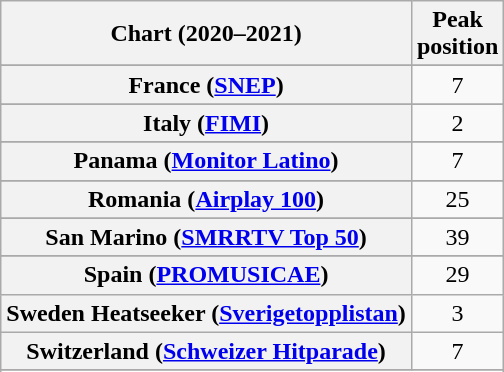<table class="wikitable sortable plainrowheaders" style="text-align:center">
<tr>
<th scope="col">Chart (2020–2021)</th>
<th scope="col">Peak<br>position</th>
</tr>
<tr>
</tr>
<tr>
</tr>
<tr>
</tr>
<tr>
</tr>
<tr>
</tr>
<tr>
</tr>
<tr>
</tr>
<tr>
</tr>
<tr>
</tr>
<tr>
<th scope="row">France (<a href='#'>SNEP</a>)</th>
<td>7</td>
</tr>
<tr>
</tr>
<tr>
</tr>
<tr>
</tr>
<tr>
</tr>
<tr>
</tr>
<tr>
</tr>
<tr>
<th scope="row">Italy (<a href='#'>FIMI</a>)</th>
<td>2</td>
</tr>
<tr>
</tr>
<tr>
</tr>
<tr>
<th scope="row">Panama (<a href='#'>Monitor Latino</a>)</th>
<td>7</td>
</tr>
<tr>
</tr>
<tr>
</tr>
<tr>
<th scope="row">Romania (<a href='#'>Airplay 100</a>)</th>
<td>25</td>
</tr>
<tr>
</tr>
<tr>
<th scope="row">San Marino (<a href='#'>SMRRTV Top 50</a>)</th>
<td>39</td>
</tr>
<tr>
</tr>
<tr>
</tr>
<tr>
<th scope="row">Spain (<a href='#'>PROMUSICAE</a>)</th>
<td>29</td>
</tr>
<tr>
<th scope="row">Sweden Heatseeker (<a href='#'>Sverigetopplistan</a>)</th>
<td>3</td>
</tr>
<tr>
<th scope="row">Switzerland (<a href='#'>Schweizer Hitparade</a>)</th>
<td>7</td>
</tr>
<tr>
</tr>
<tr>
</tr>
<tr>
</tr>
<tr>
</tr>
<tr>
</tr>
<tr>
</tr>
</table>
